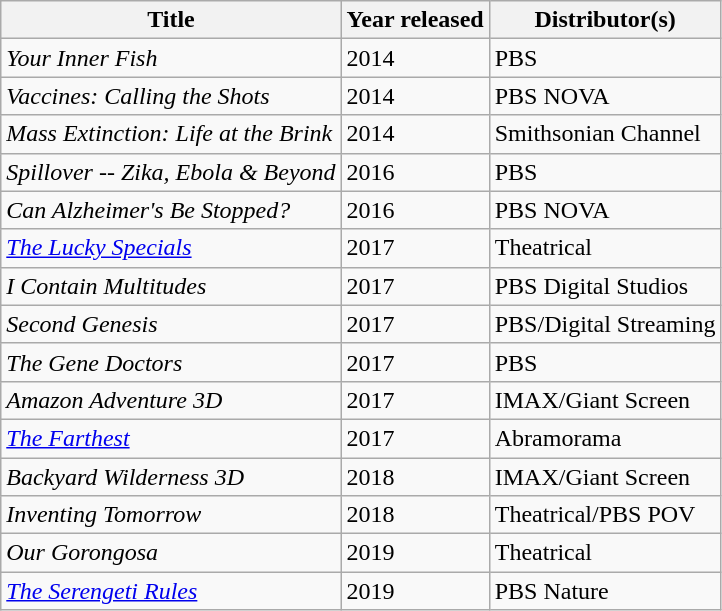<table class="wikitable">
<tr>
<th>Title</th>
<th>Year released</th>
<th>Distributor(s)</th>
</tr>
<tr>
<td><em>Your Inner Fish</em></td>
<td>2014</td>
<td>PBS</td>
</tr>
<tr>
<td><em>Vaccines: Calling the Shots</em></td>
<td>2014</td>
<td>PBS NOVA</td>
</tr>
<tr>
<td><em>Mass Extinction: Life at the Brink</em></td>
<td>2014</td>
<td>Smithsonian Channel</td>
</tr>
<tr>
<td><em>Spillover -- Zika, Ebola & Beyond</em></td>
<td>2016</td>
<td>PBS</td>
</tr>
<tr>
<td><em>Can Alzheimer's Be Stopped?</em></td>
<td>2016</td>
<td>PBS NOVA</td>
</tr>
<tr>
<td><em><a href='#'>The Lucky Specials</a></em></td>
<td>2017</td>
<td>Theatrical</td>
</tr>
<tr>
<td><em>I Contain Multitudes</em></td>
<td>2017</td>
<td>PBS Digital Studios</td>
</tr>
<tr>
<td><em>Second Genesis</em></td>
<td>2017</td>
<td>PBS/Digital Streaming</td>
</tr>
<tr>
<td><em>The Gene Doctors</em></td>
<td>2017</td>
<td>PBS</td>
</tr>
<tr>
<td><em>Amazon Adventure 3D</em></td>
<td>2017</td>
<td>IMAX/Giant Screen</td>
</tr>
<tr>
<td><em><a href='#'>The Farthest</a></em></td>
<td>2017</td>
<td>Abramorama</td>
</tr>
<tr>
<td><em>Backyard Wilderness 3D</em></td>
<td>2018</td>
<td>IMAX/Giant Screen</td>
</tr>
<tr>
<td><em>Inventing Tomorrow</em></td>
<td>2018</td>
<td>Theatrical/PBS POV</td>
</tr>
<tr>
<td><em>Our Gorongosa</em></td>
<td>2019</td>
<td>Theatrical</td>
</tr>
<tr>
<td><em><a href='#'>The Serengeti Rules</a></em></td>
<td>2019</td>
<td>PBS Nature</td>
</tr>
</table>
